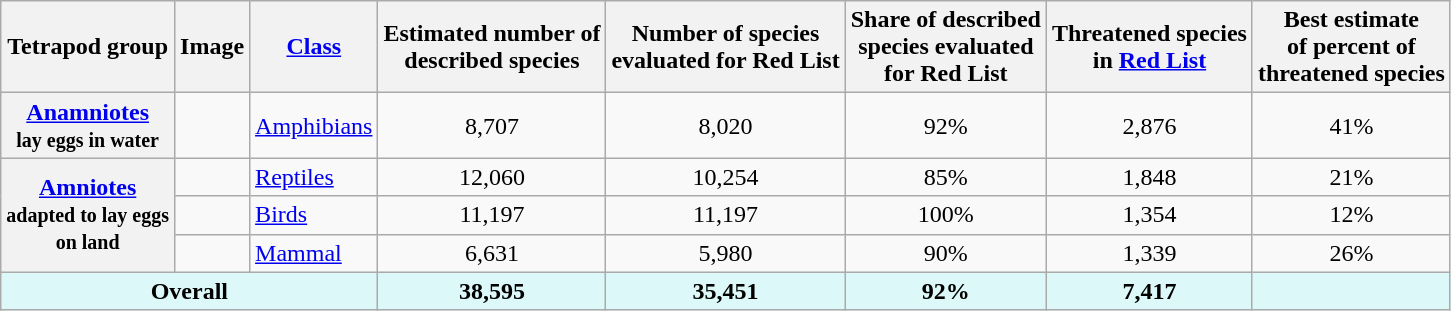<table class="wikitable">
<tr>
<th>Tetrapod group</th>
<th>Image</th>
<th><a href='#'>Class</a></th>
<th>Estimated number of<br>described species</th>
<th>Number of species <br> evaluated for Red List</th>
<th>Share of described<br>species evaluated<br> for Red List</th>
<th>Threatened species<br>in <a href='#'>Red List</a></th>
<th>Best estimate<br>of percent of<br>threatened species</th>
</tr>
<tr>
<th><a href='#'>Anamniotes</a><br><small>lay eggs in water</small></th>
<td></td>
<td><a href='#'>Amphibians</a></td>
<td align=center>8,707</td>
<td align=center>8,020</td>
<td align=center>92%</td>
<td align=center>2,876</td>
<td align=center>41%</td>
</tr>
<tr>
<th rowspan="3"><a href='#'>Amniotes</a><br><small>adapted to lay eggs<br>on land</small></th>
<td></td>
<td><a href='#'>Reptiles</a></td>
<td align=center>12,060</td>
<td align=center>10,254</td>
<td align=center>85%</td>
<td align=center>1,848</td>
<td align=center>21%</td>
</tr>
<tr>
<td></td>
<td><a href='#'>Birds</a></td>
<td align=center>11,197</td>
<td align=center>11,197</td>
<td align=center>100%</td>
<td align=center>1,354</td>
<td align="center">12%</td>
</tr>
<tr>
<td></td>
<td><a href='#'>Mammal</a></td>
<td align=center>6,631</td>
<td align=center>5,980</td>
<td align=center>90%</td>
<td align=center>1,339</td>
<td align=center>26%</td>
</tr>
<tr>
<th colspan=3 style="background:#ddf8f8;">Overall</th>
<th align=center style="background:#ddf8f8;">38,595</th>
<th align=center style="background:#ddf8f8;">35,451</th>
<th align=center style="background:#ddf8f8;">92%</th>
<th align=center style="background:#ddf8f8;">7,417</th>
<th align=center style="background:#ddf8f8;"></th>
</tr>
</table>
